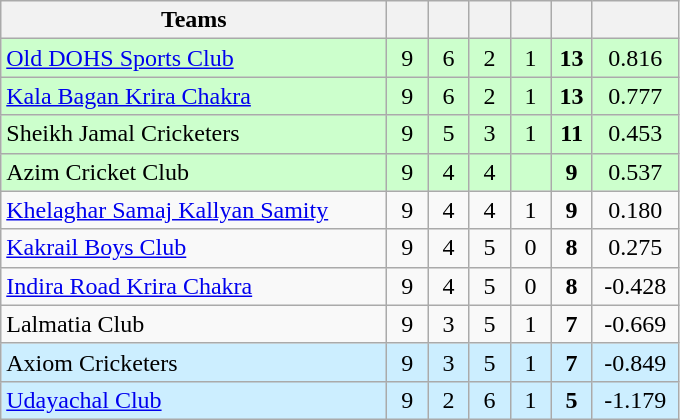<table class="wikitable" style="text-align:center">
<tr>
<th style="width:250px">Teams</th>
<th width="20"></th>
<th width="20"></th>
<th width="20"></th>
<th width="20"></th>
<th width="20"></th>
<th width="50"></th>
</tr>
<tr style="background:#cfc">
<td style="text-align:left;"><a href='#'>Old DOHS Sports Club</a></td>
<td>9</td>
<td>6</td>
<td>2</td>
<td>1</td>
<td><strong>13</strong></td>
<td>0.816</td>
</tr>
<tr style="background:#cfc">
<td style="text-align:left;"><a href='#'>Kala Bagan Krira Chakra</a></td>
<td>9</td>
<td>6</td>
<td>2</td>
<td>1</td>
<td><strong>13</strong></td>
<td>0.777</td>
</tr>
<tr style="background:#cfc">
<td style="text-align:left;">Sheikh Jamal Cricketers</td>
<td>9</td>
<td>5</td>
<td>3</td>
<td>1</td>
<td><strong>11</strong></td>
<td>0.453</td>
</tr>
<tr style="background:#cfc">
<td style="text-align:left;">Azim Cricket Club</td>
<td>9</td>
<td>4</td>
<td>4</td>
<td></td>
<td><strong>9</strong></td>
<td>0.537</td>
</tr>
<tr>
<td style="text-align:left;"><a href='#'>Khelaghar Samaj Kallyan Samity</a></td>
<td>9</td>
<td>4</td>
<td>4</td>
<td>1</td>
<td><strong>9</strong></td>
<td>0.180</td>
</tr>
<tr>
<td style="text-align:left;"><a href='#'>Kakrail Boys Club</a></td>
<td>9</td>
<td>4</td>
<td>5</td>
<td>0</td>
<td><strong>8</strong></td>
<td>0.275</td>
</tr>
<tr>
<td style="text-align:left;"><a href='#'>Indira Road Krira Chakra</a></td>
<td>9</td>
<td>4</td>
<td>5</td>
<td>0</td>
<td><strong>8</strong></td>
<td>-0.428</td>
</tr>
<tr>
<td style="text-align:left;">Lalmatia Club</td>
<td>9</td>
<td>3</td>
<td>5</td>
<td>1</td>
<td><strong>7</strong></td>
<td>-0.669</td>
</tr>
<tr style="background:#cef">
<td style="text-align:left;">Axiom Cricketers</td>
<td>9</td>
<td>3</td>
<td>5</td>
<td>1</td>
<td><strong>7</strong></td>
<td>-0.849</td>
</tr>
<tr style="background:#cef">
<td style="text-align:left;"><a href='#'>Udayachal Club</a></td>
<td>9</td>
<td>2</td>
<td>6</td>
<td>1</td>
<td><strong>5</strong></td>
<td>-1.179</td>
</tr>
</table>
